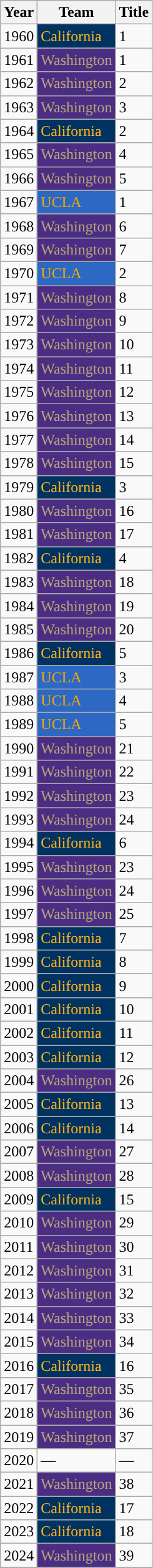<table class="wikitable">
<tr>
<th>Year</th>
<th>Team</th>
<th>Title</th>
</tr>
<tr>
<td>1960</td>
<td style="background:#003262; color:#FDB515;">California</td>
<td>1</td>
</tr>
<tr>
<td>1961</td>
<td style="background:#4B2E83; color:#B7A57A;">Washington</td>
<td>1</td>
</tr>
<tr>
<td>1962</td>
<td style="background:#4B2E83; color:#B7A57A;">Washington</td>
<td>2</td>
</tr>
<tr>
<td>1963</td>
<td style="background:#4B2E83; color:#B7A57A;">Washington</td>
<td>3</td>
</tr>
<tr>
<td>1964</td>
<td style="background:#003262; color:#FDB515;">California</td>
<td>2</td>
</tr>
<tr>
<td>1965</td>
<td style="background:#4B2E83; color:#B7A57A;">Washington</td>
<td>4</td>
</tr>
<tr>
<td>1966</td>
<td style="background:#4B2E83; color:#B7A57A;">Washington</td>
<td>5</td>
</tr>
<tr>
<td>1967</td>
<td style="background:#2D68C4; color:#F2A900;">UCLA</td>
<td>1</td>
</tr>
<tr>
<td>1968</td>
<td style="background:#4B2E83; color:#B7A57A;">Washington</td>
<td>6</td>
</tr>
<tr>
<td>1969</td>
<td style="background:#4B2E83; color:#B7A57A;">Washington</td>
<td>7</td>
</tr>
<tr>
<td>1970</td>
<td style="background:#2D68C4; color:#F2A900;">UCLA</td>
<td>2</td>
</tr>
<tr>
<td>1971</td>
<td style="background:#4B2E83; color:#B7A57A;">Washington</td>
<td>8</td>
</tr>
<tr>
<td>1972</td>
<td style="background:#4B2E83; color:#B7A57A;">Washington</td>
<td>9</td>
</tr>
<tr>
<td>1973</td>
<td style="background:#4B2E83; color:#B7A57A;">Washington</td>
<td>10</td>
</tr>
<tr>
<td>1974</td>
<td style="background:#4B2E83; color:#B7A57A;">Washington</td>
<td>11</td>
</tr>
<tr>
<td>1975</td>
<td style="background:#4B2E83; color:#B7A57A;">Washington</td>
<td>12</td>
</tr>
<tr>
<td>1976</td>
<td style="background:#4B2E83; color:#B7A57A;">Washington</td>
<td>13</td>
</tr>
<tr>
<td>1977</td>
<td style="background:#4B2E83; color:#B7A57A;">Washington</td>
<td>14</td>
</tr>
<tr>
<td>1978</td>
<td style="background:#4B2E83; color:#B7A57A;">Washington</td>
<td>15</td>
</tr>
<tr>
<td>1979</td>
<td style="background:#003262; color:#FDB515;">California</td>
<td>3</td>
</tr>
<tr>
<td>1980</td>
<td style="background:#4B2E83; color:#B7A57A;">Washington</td>
<td>16</td>
</tr>
<tr>
<td>1981</td>
<td style="background:#4B2E83; color:#B7A57A;">Washington</td>
<td>17</td>
</tr>
<tr>
<td>1982</td>
<td style="background:#003262; color:#FDB515;">California</td>
<td>4</td>
</tr>
<tr>
<td>1983</td>
<td style="background:#4B2E83; color:#B7A57A;">Washington</td>
<td>18</td>
</tr>
<tr>
<td>1984</td>
<td style="background:#4B2E83; color:#B7A57A;">Washington</td>
<td>19</td>
</tr>
<tr>
<td>1985</td>
<td style="background:#4B2E83; color:#B7A57A;">Washington</td>
<td>20</td>
</tr>
<tr>
<td>1986</td>
<td style="background:#003262; color:#FDB515;">California</td>
<td>5</td>
</tr>
<tr>
<td>1987</td>
<td style="background:#2D68C4; color:#F2A900;">UCLA</td>
<td>3</td>
</tr>
<tr>
<td>1988</td>
<td style="background:#2D68C4; color:#F2A900;">UCLA</td>
<td>4</td>
</tr>
<tr>
<td>1989</td>
<td style="background:#2D68C4; color:#F2A900;">UCLA</td>
<td>5</td>
</tr>
<tr>
<td>1990</td>
<td style="background:#4B2E83; color:#B7A57A;">Washington</td>
<td>21</td>
</tr>
<tr>
<td>1991</td>
<td style="background:#4B2E83; color:#B7A57A;">Washington</td>
<td>22</td>
</tr>
<tr>
<td>1992</td>
<td style="background:#4B2E83; color:#B7A57A;">Washington</td>
<td>23</td>
</tr>
<tr>
<td>1993</td>
<td style="background:#4B2E83; color:#B7A57A;">Washington</td>
<td>24</td>
</tr>
<tr>
<td>1994</td>
<td style="background:#003262; color:#FDB515;">California</td>
<td>6</td>
</tr>
<tr>
<td>1995</td>
<td style="background:#4B2E83; color:#B7A57A;">Washington</td>
<td>23</td>
</tr>
<tr>
<td>1996</td>
<td style="background:#4B2E83; color:#B7A57A;">Washington</td>
<td>24</td>
</tr>
<tr>
<td>1997</td>
<td style="background:#4B2E83; color:#B7A57A;">Washington</td>
<td>25</td>
</tr>
<tr>
<td>1998</td>
<td style="background:#003262; color:#FDB515;">California</td>
<td>7</td>
</tr>
<tr>
<td>1999</td>
<td style="background:#003262; color:#FDB515;">California</td>
<td>8</td>
</tr>
<tr>
<td>2000</td>
<td style="background:#003262; color:#FDB515;">California</td>
<td>9</td>
</tr>
<tr>
<td>2001</td>
<td style="background:#003262; color:#FDB515;">California</td>
<td>10</td>
</tr>
<tr>
<td>2002</td>
<td style="background:#003262; color:#FDB515;">California</td>
<td>11</td>
</tr>
<tr>
<td>2003</td>
<td style="background:#003262; color:#FDB515;">California</td>
<td>12</td>
</tr>
<tr>
<td>2004</td>
<td style="background:#4B2E83; color:#B7A57A;">Washington</td>
<td>26</td>
</tr>
<tr>
<td>2005</td>
<td style="background:#003262; color:#FDB515;">California</td>
<td>13</td>
</tr>
<tr>
<td>2006</td>
<td style="background:#003262; color:#FDB515;">California</td>
<td>14</td>
</tr>
<tr>
<td>2007</td>
<td style="background:#4B2E83; color:#B7A57A;">Washington</td>
<td>27</td>
</tr>
<tr>
<td>2008</td>
<td style="background:#4B2E83; color:#B7A57A;">Washington</td>
<td>28</td>
</tr>
<tr>
<td>2009</td>
<td style="background:#003262; color:#FDB515;">California</td>
<td>15</td>
</tr>
<tr>
<td>2010</td>
<td style="background:#4B2E83; color:#B7A57A;">Washington</td>
<td>29</td>
</tr>
<tr>
<td>2011</td>
<td style="background:#4B2E83; color:#B7A57A;">Washington</td>
<td>30</td>
</tr>
<tr>
<td>2012</td>
<td style="background:#4B2E83; color:#B7A57A;">Washington</td>
<td>31</td>
</tr>
<tr>
<td>2013</td>
<td style="background:#4B2E83; color:#B7A57A;">Washington</td>
<td>32</td>
</tr>
<tr>
<td>2014</td>
<td style="background:#4B2E83; color:#B7A57A;">Washington</td>
<td>33</td>
</tr>
<tr>
<td>2015</td>
<td style="background:#4B2E83; color:#B7A57A;">Washington</td>
<td>34</td>
</tr>
<tr>
<td>2016</td>
<td style="background:#003262; color:#FDB515;">California</td>
<td>16</td>
</tr>
<tr>
<td>2017</td>
<td style="background:#4B2E83; color:#B7A57A;">Washington</td>
<td>35</td>
</tr>
<tr>
<td>2018</td>
<td style="background:#4B2E83; color:#B7A57A;">Washington</td>
<td>36</td>
</tr>
<tr>
<td>2019</td>
<td style="background:#4B2E83; color:#B7A57A;">Washington</td>
<td>37</td>
</tr>
<tr>
<td>2020</td>
<td>―</td>
<td>―</td>
</tr>
<tr>
<td>2021</td>
<td style="background:#4B2E83; color:#B7A57A;">Washington</td>
<td>38</td>
</tr>
<tr>
<td>2022</td>
<td style="background:#003262; color:#FDB515;">California</td>
<td>17</td>
</tr>
<tr>
<td>2023</td>
<td style="background:#003262; color:#FDB515;">California</td>
<td>18</td>
</tr>
<tr>
<td>2024</td>
<td style="background:#4B2E83; color:#B7A57A;">Washington</td>
<td>39</td>
</tr>
<tr>
</tr>
</table>
